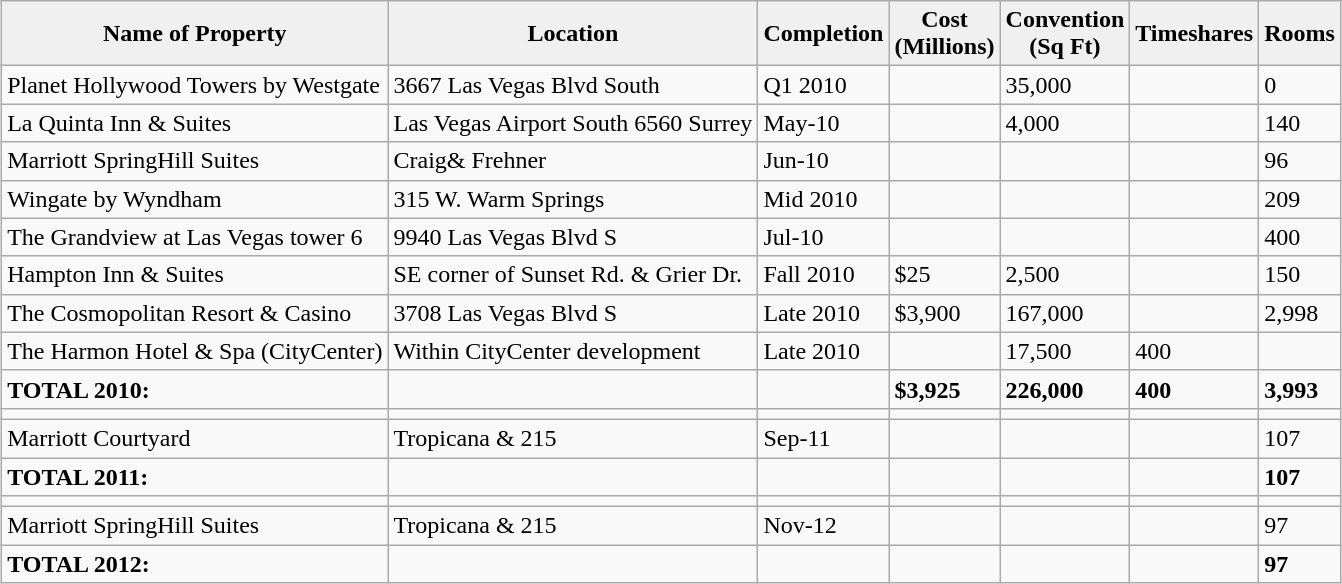<table class="wikitable" style="margin: 1em auto 1em auto">
<tr>
<th align="center" style="background:#f0f0f0;"><strong>Name of Property</strong></th>
<th align="center" style="background:#f0f0f0;"><strong>Location</strong></th>
<th align="center" style="background:#f0f0f0;"><strong>Completion</strong></th>
<th align="center" style="background:#f0f0f0;"><strong>Cost  <br> (Millions)</strong></th>
<th align="center" style="background:#f0f0f0;"><strong>Convention <br> (Sq Ft)</strong></th>
<th align="center" style="background:#f0f0f0;"><strong>Timeshares</strong></th>
<th align="center" style="background:#f0f0f0;"><strong>Rooms</strong></th>
</tr>
<tr>
<td>Planet Hollywood Towers by Westgate</td>
<td>3667 Las Vegas Blvd South</td>
<td>Q1 2010</td>
<td></td>
<td>35,000</td>
<td></td>
<td>0</td>
</tr>
<tr>
<td>La Quinta Inn & Suites</td>
<td>Las Vegas Airport South 6560 Surrey</td>
<td>May-10</td>
<td></td>
<td>4,000</td>
<td></td>
<td>140</td>
</tr>
<tr>
<td>Marriott SpringHill Suites</td>
<td>Craig& Frehner</td>
<td>Jun-10</td>
<td></td>
<td></td>
<td></td>
<td>96</td>
</tr>
<tr>
<td>Wingate by Wyndham</td>
<td>315 W. Warm Springs</td>
<td>Mid 2010</td>
<td></td>
<td></td>
<td></td>
<td>209</td>
</tr>
<tr>
<td>The Grandview at Las Vegas tower 6</td>
<td>9940 Las Vegas Blvd S</td>
<td>Jul-10</td>
<td></td>
<td></td>
<td></td>
<td>400</td>
</tr>
<tr>
<td>Hampton Inn & Suites</td>
<td>SE corner of Sunset Rd. & Grier Dr.</td>
<td>Fall 2010</td>
<td>$25</td>
<td>2,500</td>
<td></td>
<td>150</td>
</tr>
<tr>
<td>The Cosmopolitan Resort & Casino</td>
<td>3708 Las Vegas Blvd S</td>
<td>Late 2010</td>
<td>$3,900</td>
<td>167,000</td>
<td></td>
<td>2,998</td>
</tr>
<tr>
<td>The Harmon Hotel & Spa (CityCenter)</td>
<td>Within CityCenter development</td>
<td>Late 2010</td>
<td></td>
<td>17,500</td>
<td>400</td>
<td></td>
</tr>
<tr>
<td><strong>TOTAL 2010:</strong></td>
<td></td>
<td></td>
<td><strong>$3,925</strong></td>
<td><strong>226,000</strong></td>
<td><strong>400</strong></td>
<td><strong>3,993</strong></td>
</tr>
<tr>
<td></td>
<td></td>
<td></td>
<td></td>
<td></td>
<td></td>
<td></td>
</tr>
<tr>
<td>Marriott Courtyard</td>
<td>Tropicana & 215</td>
<td>Sep-11</td>
<td></td>
<td></td>
<td></td>
<td>107</td>
</tr>
<tr>
<td><strong>TOTAL 2011:</strong></td>
<td></td>
<td></td>
<td></td>
<td></td>
<td></td>
<td><strong>107</strong></td>
</tr>
<tr>
<td></td>
<td></td>
<td></td>
<td></td>
<td></td>
<td></td>
<td></td>
</tr>
<tr>
<td>Marriott SpringHill Suites</td>
<td>Tropicana & 215</td>
<td>Nov-12</td>
<td></td>
<td></td>
<td></td>
<td>97</td>
</tr>
<tr>
<td><strong>TOTAL 2012:</strong></td>
<td></td>
<td></td>
<td></td>
<td></td>
<td></td>
<td><strong>97</strong></td>
</tr>
</table>
